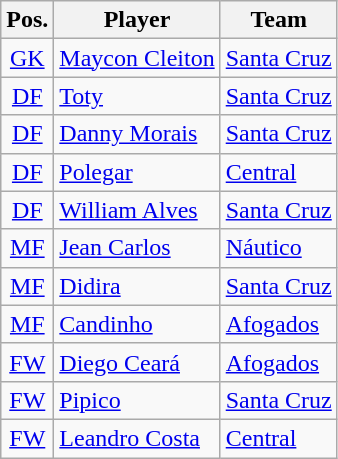<table class="wikitable">
<tr>
<th>Pos.</th>
<th>Player</th>
<th>Team</th>
</tr>
<tr>
<td style="text-align:center;" rowspan=><a href='#'>GK</a></td>
<td><a href='#'>Maycon Cleiton</a></td>
<td><a href='#'>Santa Cruz</a></td>
</tr>
<tr>
<td style="text-align:center;" rowspan=><a href='#'>DF</a></td>
<td><a href='#'>Toty</a></td>
<td><a href='#'>Santa Cruz</a></td>
</tr>
<tr>
<td style="text-align:center;" rowspan=><a href='#'>DF</a></td>
<td><a href='#'>Danny Morais</a></td>
<td><a href='#'>Santa Cruz</a></td>
</tr>
<tr>
<td style="text-align:center;" rowspan=><a href='#'>DF</a></td>
<td><a href='#'>Polegar</a></td>
<td><a href='#'>Central</a></td>
</tr>
<tr>
<td style="text-align:center;" rowspan=><a href='#'>DF</a></td>
<td><a href='#'>William Alves</a></td>
<td><a href='#'>Santa Cruz</a></td>
</tr>
<tr>
<td style="text-align:center;" rowspan=><a href='#'>MF</a></td>
<td><a href='#'>Jean Carlos</a></td>
<td><a href='#'>Náutico</a></td>
</tr>
<tr>
<td style="text-align:center;" rowspan=><a href='#'>MF</a></td>
<td><a href='#'>Didira</a></td>
<td><a href='#'>Santa Cruz</a></td>
</tr>
<tr>
<td style="text-align:center;" rowspan=><a href='#'>MF</a></td>
<td><a href='#'>Candinho</a></td>
<td><a href='#'>Afogados</a></td>
</tr>
<tr>
<td style="text-align:center;" rowspan=><a href='#'>FW</a></td>
<td><a href='#'>Diego Ceará</a></td>
<td><a href='#'>Afogados</a></td>
</tr>
<tr>
<td style="text-align:center;" rowspan=><a href='#'>FW</a></td>
<td><a href='#'>Pipico</a> </td>
<td><a href='#'>Santa Cruz</a></td>
</tr>
<tr>
<td style="text-align:center;" rowspan=><a href='#'>FW</a></td>
<td><a href='#'>Leandro Costa</a></td>
<td><a href='#'>Central</a></td>
</tr>
</table>
